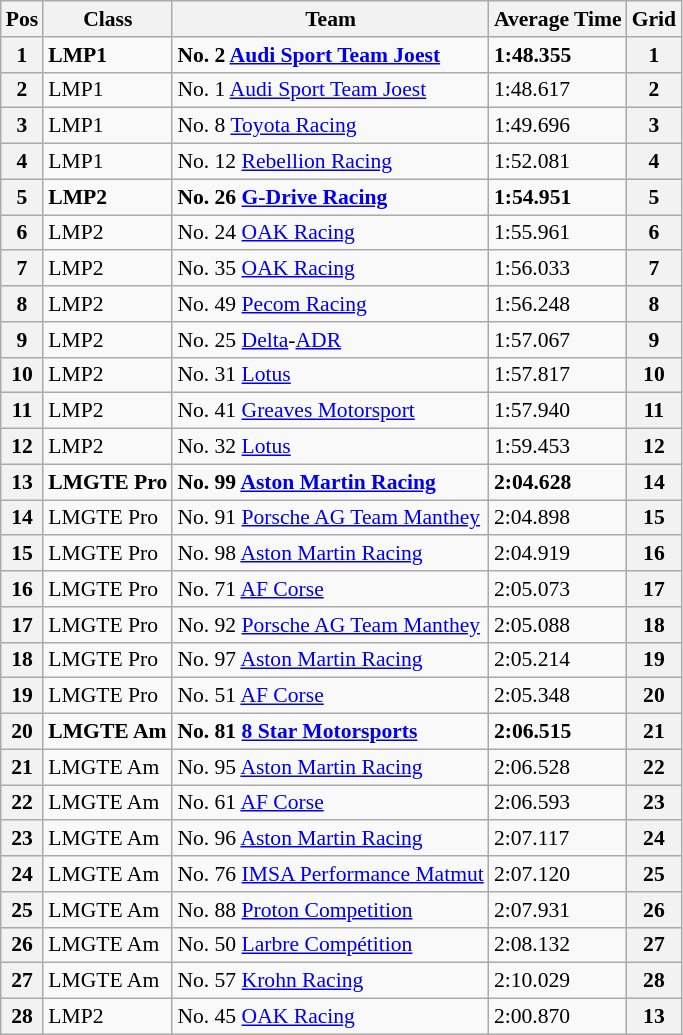<table class="wikitable" style="font-size: 90%;">
<tr>
<th>Pos</th>
<th>Class</th>
<th>Team</th>
<th>Average Time</th>
<th>Grid</th>
</tr>
<tr style="font-weight:bold">
<th>1</th>
<td>LMP1</td>
<td>No. 2 <a href='#'>Audi Sport Team Joest</a></td>
<td>1:48.355</td>
<th>1</th>
</tr>
<tr>
<th>2</th>
<td>LMP1</td>
<td>No. 1 <a href='#'>Audi Sport Team Joest</a></td>
<td>1:48.617</td>
<th>2</th>
</tr>
<tr>
<th>3</th>
<td>LMP1</td>
<td>No. 8 <a href='#'>Toyota Racing</a></td>
<td>1:49.696</td>
<th>3</th>
</tr>
<tr>
<th>4</th>
<td>LMP1</td>
<td>No. 12 <a href='#'>Rebellion Racing</a></td>
<td>1:52.081</td>
<th>4</th>
</tr>
<tr style="font-weight:bold">
<th>5</th>
<td>LMP2</td>
<td>No. 26 <a href='#'>G-Drive Racing</a></td>
<td>1:54.951</td>
<th>5</th>
</tr>
<tr>
<th>6</th>
<td>LMP2</td>
<td>No. 24 <a href='#'>OAK Racing</a></td>
<td>1:55.961</td>
<th>6</th>
</tr>
<tr>
<th>7</th>
<td>LMP2</td>
<td>No. 35 <a href='#'>OAK Racing</a></td>
<td>1:56.033</td>
<th>7</th>
</tr>
<tr>
<th>8</th>
<td>LMP2</td>
<td>No. 49 <a href='#'>Pecom Racing</a></td>
<td>1:56.248</td>
<th>8</th>
</tr>
<tr>
<th>9</th>
<td>LMP2</td>
<td>No. 25 <a href='#'>Delta</a>-<a href='#'>ADR</a></td>
<td>1:57.067</td>
<th>9</th>
</tr>
<tr>
<th>10</th>
<td>LMP2</td>
<td>No. 31 <a href='#'>Lotus</a></td>
<td>1:57.817</td>
<th>10</th>
</tr>
<tr>
<th>11</th>
<td>LMP2</td>
<td>No. 41 <a href='#'>Greaves Motorsport</a></td>
<td>1:57.940</td>
<th>11</th>
</tr>
<tr>
<th>12</th>
<td>LMP2</td>
<td>No. 32 <a href='#'>Lotus</a></td>
<td>1:59.453</td>
<th>12</th>
</tr>
<tr style="font-weight:bold">
<th>13</th>
<td>LMGTE Pro</td>
<td>No. 99 <a href='#'>Aston Martin Racing</a></td>
<td>2:04.628</td>
<th>14</th>
</tr>
<tr>
<th>14</th>
<td>LMGTE Pro</td>
<td>No. 91 <a href='#'>Porsche AG Team Manthey</a></td>
<td>2:04.898</td>
<th>15</th>
</tr>
<tr>
<th>15</th>
<td>LMGTE Pro</td>
<td>No. 98 <a href='#'>Aston Martin Racing</a></td>
<td>2:04.919</td>
<th>16</th>
</tr>
<tr>
<th>16</th>
<td>LMGTE Pro</td>
<td>No. 71 <a href='#'>AF Corse</a></td>
<td>2:05.073</td>
<th>17</th>
</tr>
<tr>
<th>17</th>
<td>LMGTE Pro</td>
<td>No. 92 <a href='#'>Porsche AG Team Manthey</a></td>
<td>2:05.088</td>
<th>18</th>
</tr>
<tr>
<th>18</th>
<td>LMGTE Pro</td>
<td>No. 97 <a href='#'>Aston Martin Racing</a></td>
<td>2:05.214</td>
<th>19</th>
</tr>
<tr>
<th>19</th>
<td>LMGTE Pro</td>
<td>No. 51 <a href='#'>AF Corse</a></td>
<td>2:05.348</td>
<th>20</th>
</tr>
<tr style="font-weight:bold">
<th>20</th>
<td>LMGTE Am</td>
<td>No. 81 <a href='#'>8 Star Motorsports</a></td>
<td>2:06.515</td>
<th>21</th>
</tr>
<tr>
<th>21</th>
<td>LMGTE Am</td>
<td>No. 95 <a href='#'>Aston Martin Racing</a></td>
<td>2:06.528</td>
<th>22</th>
</tr>
<tr>
<th>22</th>
<td>LMGTE Am</td>
<td>No. 61 <a href='#'>AF Corse</a></td>
<td>2:06.593</td>
<th>23</th>
</tr>
<tr>
<th>23</th>
<td>LMGTE Am</td>
<td>No. 96 <a href='#'>Aston Martin Racing</a></td>
<td>2:07.117</td>
<th>24</th>
</tr>
<tr>
<th>24</th>
<td>LMGTE Am</td>
<td>No. 76 <a href='#'>IMSA Performance Matmut</a></td>
<td>2:07.120</td>
<th>25</th>
</tr>
<tr>
<th>25</th>
<td>LMGTE Am</td>
<td>No. 88 <a href='#'>Proton Competition</a></td>
<td>2:07.931</td>
<th>26</th>
</tr>
<tr>
<th>26</th>
<td>LMGTE Am</td>
<td>No. 50 <a href='#'>Larbre Compétition</a></td>
<td>2:08.132</td>
<th>27</th>
</tr>
<tr>
<th>27</th>
<td>LMGTE Am</td>
<td>No. 57 <a href='#'>Krohn Racing</a></td>
<td>2:10.029</td>
<th>28</th>
</tr>
<tr>
<th>28</th>
<td>LMP2</td>
<td>No. 45 <a href='#'>OAK Racing</a></td>
<td>2:00.870</td>
<th>13</th>
</tr>
</table>
